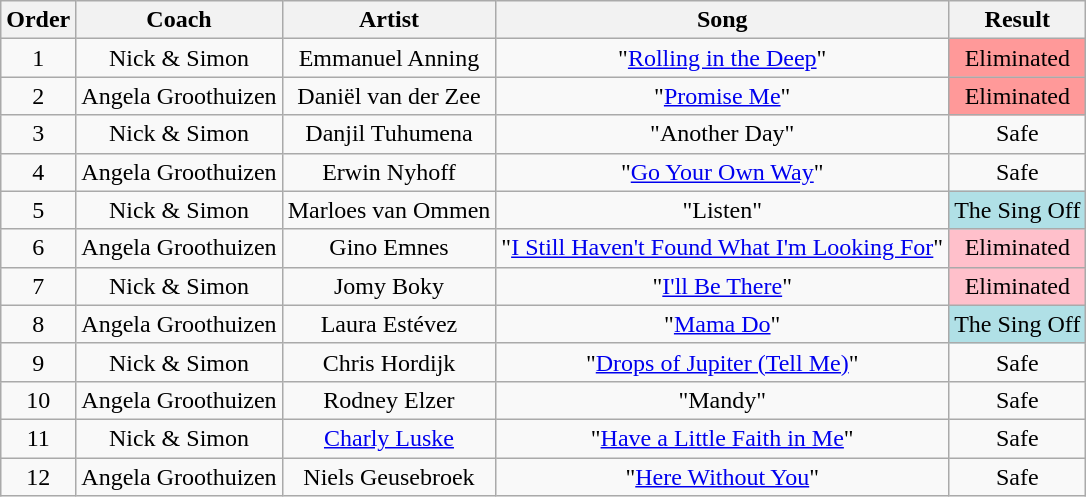<table class="wikitable" style="text-align: center; width: auto;">
<tr>
<th>Order</th>
<th>Coach</th>
<th>Artist</th>
<th>Song</th>
<th>Result</th>
</tr>
<tr>
<td>1</td>
<td>Nick & Simon</td>
<td>Emmanuel Anning</td>
<td>"<a href='#'>Rolling in the Deep</a>"</td>
<td style="background:#FF9999;">Eliminated</td>
</tr>
<tr>
<td>2</td>
<td>Angela Groothuizen</td>
<td>Daniël van der Zee</td>
<td>"<a href='#'>Promise Me</a>"</td>
<td style="background:#FF9999;">Eliminated</td>
</tr>
<tr>
<td>3</td>
<td>Nick & Simon</td>
<td>Danjil Tuhumena</td>
<td>"Another Day"</td>
<td>Safe</td>
</tr>
<tr>
<td>4</td>
<td>Angela Groothuizen</td>
<td>Erwin Nyhoff</td>
<td>"<a href='#'>Go Your Own Way</a>"</td>
<td>Safe</td>
</tr>
<tr>
<td>5</td>
<td>Nick & Simon</td>
<td>Marloes van Ommen</td>
<td>"Listen"</td>
<td style="background:#B0E0E6;">The Sing Off</td>
</tr>
<tr>
<td>6</td>
<td>Angela Groothuizen</td>
<td>Gino Emnes</td>
<td>"<a href='#'>I Still Haven't Found What I'm Looking For</a>"</td>
<td style="background:pink;">Eliminated</td>
</tr>
<tr>
<td>7</td>
<td>Nick & Simon</td>
<td>Jomy Boky</td>
<td>"<a href='#'>I'll Be There</a>"</td>
<td style="background:pink;">Eliminated</td>
</tr>
<tr>
<td>8</td>
<td>Angela Groothuizen</td>
<td>Laura Estévez</td>
<td>"<a href='#'>Mama Do</a>"</td>
<td style="background:#B0E0E6;">The Sing Off</td>
</tr>
<tr>
<td>9</td>
<td>Nick & Simon</td>
<td>Chris Hordijk</td>
<td>"<a href='#'>Drops of Jupiter (Tell Me)</a>"</td>
<td>Safe</td>
</tr>
<tr>
<td>10</td>
<td>Angela Groothuizen</td>
<td>Rodney Elzer</td>
<td>"Mandy"</td>
<td>Safe</td>
</tr>
<tr>
<td>11</td>
<td>Nick & Simon</td>
<td><a href='#'>Charly Luske</a></td>
<td>"<a href='#'>Have a Little Faith in Me</a>"</td>
<td>Safe</td>
</tr>
<tr>
<td>12</td>
<td>Angela Groothuizen</td>
<td>Niels Geusebroek</td>
<td>"<a href='#'>Here Without You</a>"</td>
<td>Safe</td>
</tr>
</table>
